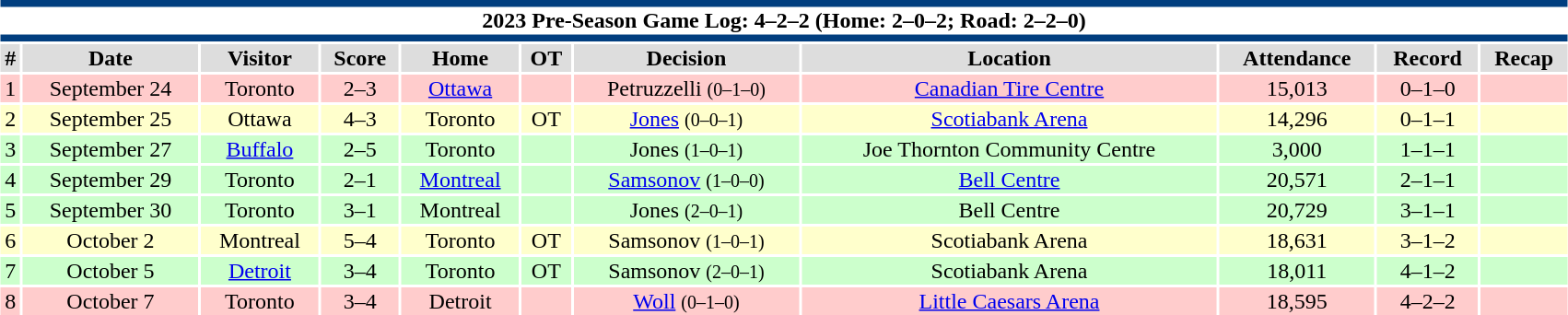<table class="toccolours collapsible collapsed" style="width:90%; clear:both; margin:1.5em auto; text-align:center;">
<tr>
<th colspan=11 style="background:#fff; border-top:#013E7F 5px solid; border-bottom:#013E7F 5px solid;">2023 Pre-Season Game Log: 4–2–2 (Home: 2–0–2; Road: 2–2–0)</th>
</tr>
<tr style="text-align:center; background:#ddd;">
<th>#</th>
<th>Date</th>
<th>Visitor</th>
<th>Score</th>
<th>Home</th>
<th>OT</th>
<th>Decision</th>
<th>Location</th>
<th>Attendance</th>
<th>Record</th>
<th>Recap</th>
</tr>
<tr style="background:#fcc;">
<td>1</td>
<td>September 24</td>
<td>Toronto</td>
<td>2–3</td>
<td><a href='#'>Ottawa</a></td>
<td></td>
<td>Petruzzelli <small>(0–1–0)</small></td>
<td><a href='#'>Canadian Tire Centre</a></td>
<td>15,013</td>
<td>0–1–0</td>
<td></td>
</tr>
<tr style="background:#ffc;">
<td>2</td>
<td>September 25</td>
<td>Ottawa</td>
<td>4–3</td>
<td>Toronto</td>
<td>OT</td>
<td><a href='#'>Jones</a> <small>(0–0–1)</small></td>
<td><a href='#'>Scotiabank Arena</a></td>
<td>14,296</td>
<td>0–1–1</td>
<td></td>
</tr>
<tr style="background:#cfc;">
<td>3</td>
<td>September 27</td>
<td><a href='#'>Buffalo</a></td>
<td>2–5</td>
<td>Toronto</td>
<td></td>
<td>Jones <small>(1–0–1)</small></td>
<td>Joe Thornton Community Centre</td>
<td>3,000</td>
<td>1–1–1</td>
<td></td>
</tr>
<tr style="background:#cfc;">
<td>4</td>
<td>September 29</td>
<td>Toronto</td>
<td>2–1</td>
<td><a href='#'>Montreal</a></td>
<td></td>
<td><a href='#'>Samsonov</a> <small>(1–0–0)</small></td>
<td><a href='#'>Bell Centre</a></td>
<td>20,571</td>
<td>2–1–1</td>
<td></td>
</tr>
<tr style="background:#cfc;">
<td>5</td>
<td>September 30</td>
<td>Toronto</td>
<td>3–1</td>
<td>Montreal</td>
<td></td>
<td>Jones <small>(2–0–1)</small></td>
<td>Bell Centre</td>
<td>20,729</td>
<td>3–1–1</td>
<td></td>
</tr>
<tr style="background:#ffc;">
<td>6</td>
<td>October 2</td>
<td>Montreal</td>
<td>5–4</td>
<td>Toronto</td>
<td>OT</td>
<td>Samsonov <small>(1–0–1)</small></td>
<td>Scotiabank Arena</td>
<td>18,631</td>
<td>3–1–2</td>
<td></td>
</tr>
<tr style="background:#cfc;">
<td>7</td>
<td>October 5</td>
<td><a href='#'>Detroit</a></td>
<td>3–4</td>
<td>Toronto</td>
<td>OT</td>
<td>Samsonov <small>(2–0–1)</small></td>
<td>Scotiabank Arena</td>
<td>18,011</td>
<td>4–1–2</td>
<td></td>
</tr>
<tr style="background:#fcc;">
<td>8</td>
<td>October 7</td>
<td>Toronto</td>
<td>3–4</td>
<td>Detroit</td>
<td></td>
<td><a href='#'>Woll</a> <small>(0–1–0)</small></td>
<td><a href='#'>Little Caesars Arena</a></td>
<td>18,595</td>
<td>4–2–2</td>
<td></td>
</tr>
</table>
